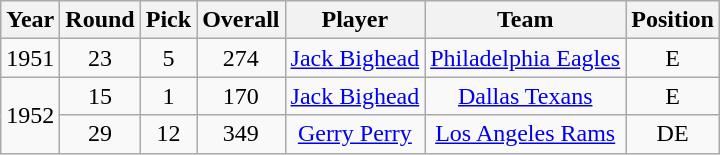<table class="wikitable sortable" style="text-align: center;">
<tr>
<th>Year</th>
<th>Round</th>
<th>Pick</th>
<th>Overall</th>
<th>Player</th>
<th>Team</th>
<th>Position</th>
</tr>
<tr>
<td>1951</td>
<td>23</td>
<td>5</td>
<td>274</td>
<td><a href='#'>Jack Bighead</a></td>
<td><a href='#'>Philadelphia Eagles</a></td>
<td>E</td>
</tr>
<tr>
<td rowspan="2">1952</td>
<td>15</td>
<td>1</td>
<td>170</td>
<td><a href='#'>Jack Bighead</a></td>
<td><a href='#'>Dallas Texans</a></td>
<td>E</td>
</tr>
<tr>
<td>29</td>
<td>12</td>
<td>349</td>
<td><a href='#'>Gerry Perry</a></td>
<td><a href='#'>Los Angeles Rams</a></td>
<td>DE</td>
</tr>
</table>
